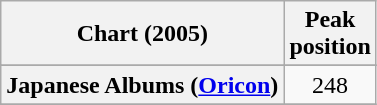<table class="wikitable sortable plainrowheaders" style="text-align:center;">
<tr>
<th scope="col">Chart (2005)</th>
<th scope="col">Peak<br>position</th>
</tr>
<tr>
</tr>
<tr>
</tr>
<tr>
<th scope="row">Japanese Albums (<a href='#'>Oricon</a>)</th>
<td style="text-align:center;">248</td>
</tr>
<tr>
</tr>
</table>
